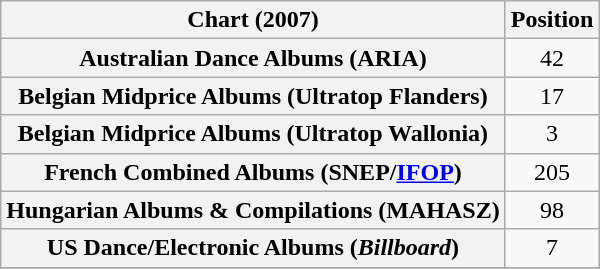<table class="wikitable sortable plainrowheaders" style="text-align:center;">
<tr>
<th scope="col">Chart (2007)</th>
<th scope="col">Position</th>
</tr>
<tr>
<th scope="row">Australian Dance Albums (ARIA)</th>
<td>42</td>
</tr>
<tr>
<th scope="row">Belgian Midprice Albums (Ultratop Flanders)</th>
<td>17</td>
</tr>
<tr>
<th scope="row">Belgian Midprice Albums (Ultratop Wallonia)</th>
<td>3</td>
</tr>
<tr>
<th scope="row">French Combined Albums (SNEP/<a href='#'>IFOP</a>)</th>
<td>205</td>
</tr>
<tr>
<th scope="row">Hungarian Albums & Compilations (MAHASZ)</th>
<td>98</td>
</tr>
<tr>
<th scope="row">US Dance/Electronic Albums (<em>Billboard</em>)</th>
<td>7</td>
</tr>
<tr>
</tr>
</table>
